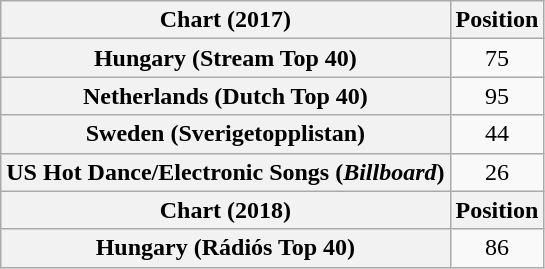<table class="wikitable plainrowheaders" style="text-align:center">
<tr>
<th scope="col">Chart (2017)</th>
<th scope="col">Position</th>
</tr>
<tr>
<th scope="row">Hungary (Stream Top 40)</th>
<td>75</td>
</tr>
<tr>
<th scope="row">Netherlands (Dutch Top 40)</th>
<td>95</td>
</tr>
<tr>
<th scope="row">Sweden (Sverigetopplistan)</th>
<td>44</td>
</tr>
<tr>
<th scope="row">US Hot Dance/Electronic Songs (<em>Billboard</em>)</th>
<td>26</td>
</tr>
<tr>
<th scope="col">Chart (2018)</th>
<th scope="col">Position</th>
</tr>
<tr>
<th scope="row">Hungary (Rádiós Top 40)</th>
<td>86</td>
</tr>
</table>
